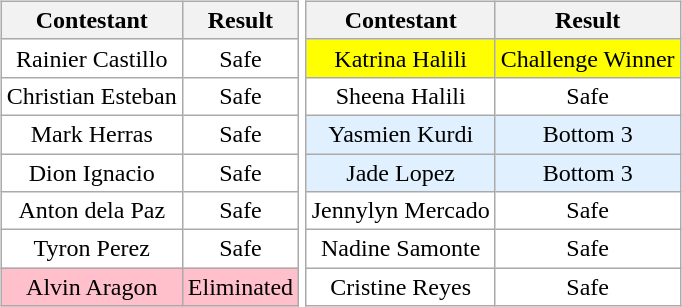<table>
<tr>
<td><br><table class="wikitable sortable nowrap" style="margin:auto; text-align:center">
<tr>
<th scope="col">Contestant</th>
<th scope="col">Result</th>
</tr>
<tr>
<td bgcolor=#FFFFFF>Rainier Castillo</td>
<td bgcolor=#FFFFFF>Safe</td>
</tr>
<tr>
<td bgcolor=#FFFFFF>Christian Esteban</td>
<td bgcolor=#FFFFFF>Safe</td>
</tr>
<tr>
<td bgcolor=#FFFFFF>Mark Herras</td>
<td bgcolor=#FFFFFF>Safe</td>
</tr>
<tr>
<td bgcolor=#FFFFFF>Dion Ignacio</td>
<td bgcolor=#FFFFFF>Safe</td>
</tr>
<tr>
<td bgcolor=#FFFFFF>Anton dela Paz</td>
<td bgcolor=#FFFFFF>Safe</td>
</tr>
<tr>
<td bgcolor=#FFFFFF>Tyron Perez</td>
<td bgcolor=#FFFFFF>Safe</td>
</tr>
<tr>
<td bgcolor=pink>Alvin Aragon</td>
<td bgcolor=pink>Eliminated</td>
</tr>
</table>
</td>
<td><br><table class="wikitable sortable nowrap" style="margin:auto; text-align:center">
<tr>
<th scope="col">Contestant</th>
<th scope="col">Result</th>
</tr>
<tr>
<td bgcolor=#FFFF00>Katrina Halili</td>
<td bgcolor=#FFFF00>Challenge Winner</td>
</tr>
<tr>
<td bgcolor=#FFFFFF>Sheena Halili</td>
<td bgcolor=#FFFFFF>Safe</td>
</tr>
<tr>
<td bgcolor=#e0f0ff>Yasmien Kurdi</td>
<td bgcolor=#e0f0ff>Bottom 3</td>
</tr>
<tr>
<td bgcolor=#e0f0ff>Jade Lopez</td>
<td bgcolor=#e0f0ff>Bottom 3</td>
</tr>
<tr>
<td bgcolor=#FFFFFF>Jennylyn Mercado</td>
<td bgcolor=#FFFFFF>Safe</td>
</tr>
<tr>
<td bgcolor=#FFFFFF>Nadine Samonte</td>
<td bgcolor=#FFFFFF>Safe</td>
</tr>
<tr>
<td bgcolor=#FFFFFF>Cristine Reyes</td>
<td bgcolor=#FFFFFF>Safe</td>
</tr>
</table>
</td>
</tr>
</table>
